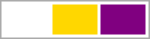<table style=" width: 100px; border: 1px solid #aaaaaa">
<tr>
<td style="background-color:white"> </td>
<td style="background-color:gold"> </td>
<td style="background-color:purple"> </td>
</tr>
</table>
